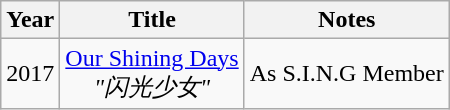<table class="wikitable" style="text-align:center;">
<tr>
<th>Year</th>
<th>Title</th>
<th>Notes</th>
</tr>
<tr>
<td>2017</td>
<td><a href='#'>Our Shining Days</a><br><em>"闪光少女"</em></td>
<td>As S.I.N.G Member</td>
</tr>
</table>
